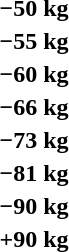<table>
<tr>
<th rowspan=2>−50 kg</th>
<td rowspan=2></td>
<td rowspan=2></td>
<td></td>
</tr>
<tr>
<td></td>
</tr>
<tr>
<th rowspan=2>−55 kg</th>
<td rowspan=2></td>
<td rowspan=2></td>
<td></td>
</tr>
<tr>
<td></td>
</tr>
<tr>
<th rowspan=2>−60 kg</th>
<td rowspan=2></td>
<td rowspan=2></td>
<td></td>
</tr>
<tr>
<td></td>
</tr>
<tr>
<th rowspan=2>−66 kg</th>
<td rowspan=2></td>
<td rowspan=2></td>
<td></td>
</tr>
<tr>
<td></td>
</tr>
<tr>
<th rowspan=2>−73 kg</th>
<td rowspan=2></td>
<td rowspan=2></td>
<td></td>
</tr>
<tr>
<td></td>
</tr>
<tr>
<th rowspan=2>−81 kg</th>
<td rowspan=2></td>
<td rowspan=2></td>
<td></td>
</tr>
<tr>
<td></td>
</tr>
<tr>
<th rowspan=2>−90 kg</th>
<td rowspan=2></td>
<td rowspan=2></td>
<td></td>
</tr>
<tr>
<td></td>
</tr>
<tr>
<th rowspan=2>+90 kg</th>
<td rowspan=2></td>
<td rowspan=2></td>
<td></td>
</tr>
<tr>
<td></td>
</tr>
</table>
